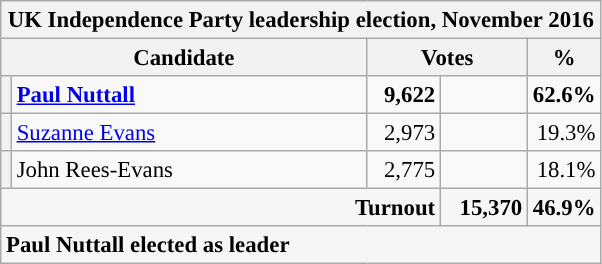<table class="wikitable" style="font-size: 95%;">
<tr>
<th colspan="5">UK Independence Party leadership election, November 2016</th>
</tr>
<tr>
<th colspan="2" style="width: 190px">Candidate</th>
<th colspan="2" style="width: 100px">Votes</th>
<th style="width: 40px">%</th>
</tr>
<tr>
<th style="background-color: "></th>
<td style="width: 230px"> <strong><a href='#'>Paul Nuttall</a></strong></td>
<td style="text-align:right;"><strong>  9,622  </strong></td>
<td align=center></td>
<td style="text-align:right;"><strong>62.6%</strong></td>
</tr>
<tr>
<th style="background-color: "></th>
<td style="width: 230px"><a href='#'>Suzanne Evans</a></td>
<td style="text-align:right;">2,973</td>
<td align=center></td>
<td style="text-align:right;">19.3%</td>
</tr>
<tr>
<th style="background-color: "></th>
<td style="width: 230px">John Rees-Evans</td>
<td style="text-align:right;">2,775</td>
<td align=center></td>
<td style="text-align:right;">18.1%</td>
</tr>
<tr style="background:#f6f6f6; text-align:right;">
<td colspan="3"><strong>Turnout</strong></td>
<td><strong> 15,370</strong></td>
<td><strong>46.9%</strong></td>
</tr>
<tr style="background:#f6f6f6;">
<td colspan="5"><strong>Paul Nuttall elected as leader </strong></td>
</tr>
</table>
